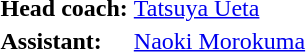<table>
<tr>
<td><strong>Head coach:</strong></td>
<td><a href='#'>Tatsuya Ueta</a></td>
</tr>
<tr>
<td><strong>Assistant:</strong></td>
<td><a href='#'>Naoki Morokuma</a></td>
</tr>
</table>
